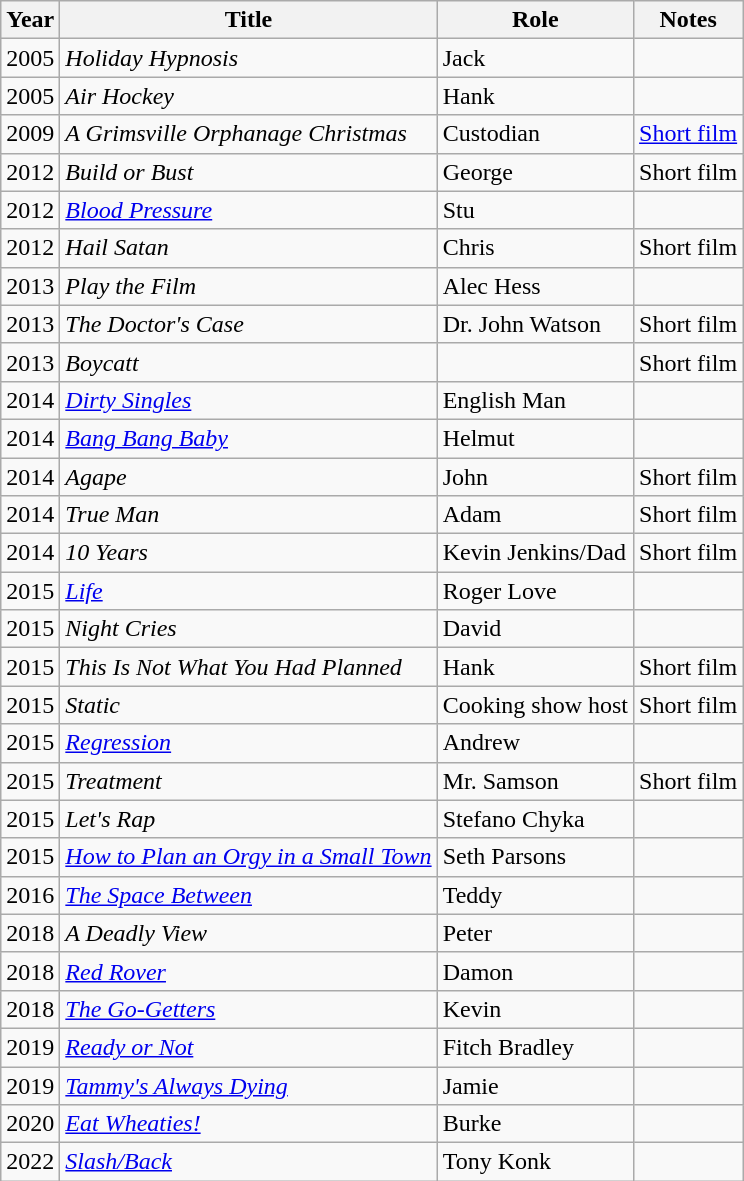<table class="wikitable sortable">
<tr>
<th>Year</th>
<th>Title</th>
<th>Role</th>
<th>Notes</th>
</tr>
<tr>
<td>2005</td>
<td><em>Holiday Hypnosis</em></td>
<td>Jack</td>
<td></td>
</tr>
<tr>
<td>2005</td>
<td><em>Air Hockey</em></td>
<td>Hank</td>
<td></td>
</tr>
<tr>
<td>2009</td>
<td><em>A Grimsville Orphanage Christmas</em></td>
<td>Custodian</td>
<td><a href='#'>Short film</a></td>
</tr>
<tr>
<td>2012</td>
<td><em>Build or Bust</em></td>
<td>George</td>
<td>Short film</td>
</tr>
<tr>
<td>2012</td>
<td><em><a href='#'>Blood Pressure</a></em></td>
<td>Stu</td>
<td></td>
</tr>
<tr>
<td>2012</td>
<td><em>Hail Satan</em></td>
<td>Chris</td>
<td>Short film</td>
</tr>
<tr>
<td>2013</td>
<td><em>Play the Film</em></td>
<td>Alec Hess</td>
<td></td>
</tr>
<tr>
<td>2013</td>
<td><em>The Doctor's Case</em></td>
<td>Dr. John Watson</td>
<td>Short film</td>
</tr>
<tr>
<td>2013</td>
<td><em>Boycatt</em></td>
<td></td>
<td>Short film</td>
</tr>
<tr>
<td>2014</td>
<td><em><a href='#'>Dirty Singles</a></em></td>
<td>English Man</td>
<td></td>
</tr>
<tr>
<td>2014</td>
<td><em><a href='#'>Bang Bang Baby</a></em></td>
<td>Helmut</td>
<td></td>
</tr>
<tr>
<td>2014</td>
<td><em>Agape</em></td>
<td>John</td>
<td>Short film</td>
</tr>
<tr>
<td>2014</td>
<td><em>True Man</em></td>
<td>Adam</td>
<td>Short film</td>
</tr>
<tr>
<td>2014</td>
<td><em>10 Years</em></td>
<td>Kevin Jenkins/Dad</td>
<td>Short film</td>
</tr>
<tr>
<td>2015</td>
<td><em><a href='#'>Life</a></em></td>
<td>Roger Love</td>
<td></td>
</tr>
<tr>
<td>2015</td>
<td><em>Night Cries</em></td>
<td>David</td>
<td></td>
</tr>
<tr>
<td>2015</td>
<td><em>This Is Not What You Had Planned</em></td>
<td>Hank</td>
<td>Short film</td>
</tr>
<tr>
<td>2015</td>
<td><em>Static</em></td>
<td>Cooking show host</td>
<td>Short film</td>
</tr>
<tr>
<td>2015</td>
<td><em><a href='#'>Regression</a></em></td>
<td>Andrew</td>
<td></td>
</tr>
<tr>
<td>2015</td>
<td><em>Treatment</em></td>
<td>Mr. Samson</td>
<td>Short film</td>
</tr>
<tr>
<td>2015</td>
<td><em>Let's Rap</em></td>
<td>Stefano Chyka</td>
<td></td>
</tr>
<tr>
<td>2015</td>
<td><em><a href='#'>How to Plan an Orgy in a Small Town</a></em></td>
<td>Seth Parsons</td>
<td></td>
</tr>
<tr>
<td>2016</td>
<td><em><a href='#'>The Space Between</a></em></td>
<td>Teddy</td>
<td></td>
</tr>
<tr>
<td>2018</td>
<td><em>A Deadly View</em></td>
<td>Peter</td>
<td></td>
</tr>
<tr>
<td>2018</td>
<td><em><a href='#'>Red Rover</a></em></td>
<td>Damon</td>
<td></td>
</tr>
<tr>
<td>2018</td>
<td><em><a href='#'>The Go-Getters</a></em></td>
<td>Kevin</td>
<td></td>
</tr>
<tr>
<td>2019</td>
<td><em><a href='#'>Ready or Not</a></em></td>
<td>Fitch Bradley</td>
<td></td>
</tr>
<tr>
<td>2019</td>
<td><em><a href='#'>Tammy's Always Dying</a></em></td>
<td>Jamie</td>
<td></td>
</tr>
<tr>
<td>2020</td>
<td><em><a href='#'>Eat Wheaties!</a></em></td>
<td>Burke</td>
<td></td>
</tr>
<tr>
<td>2022</td>
<td><em><a href='#'>Slash/Back</a></em></td>
<td>Tony Konk</td>
<td></td>
</tr>
</table>
